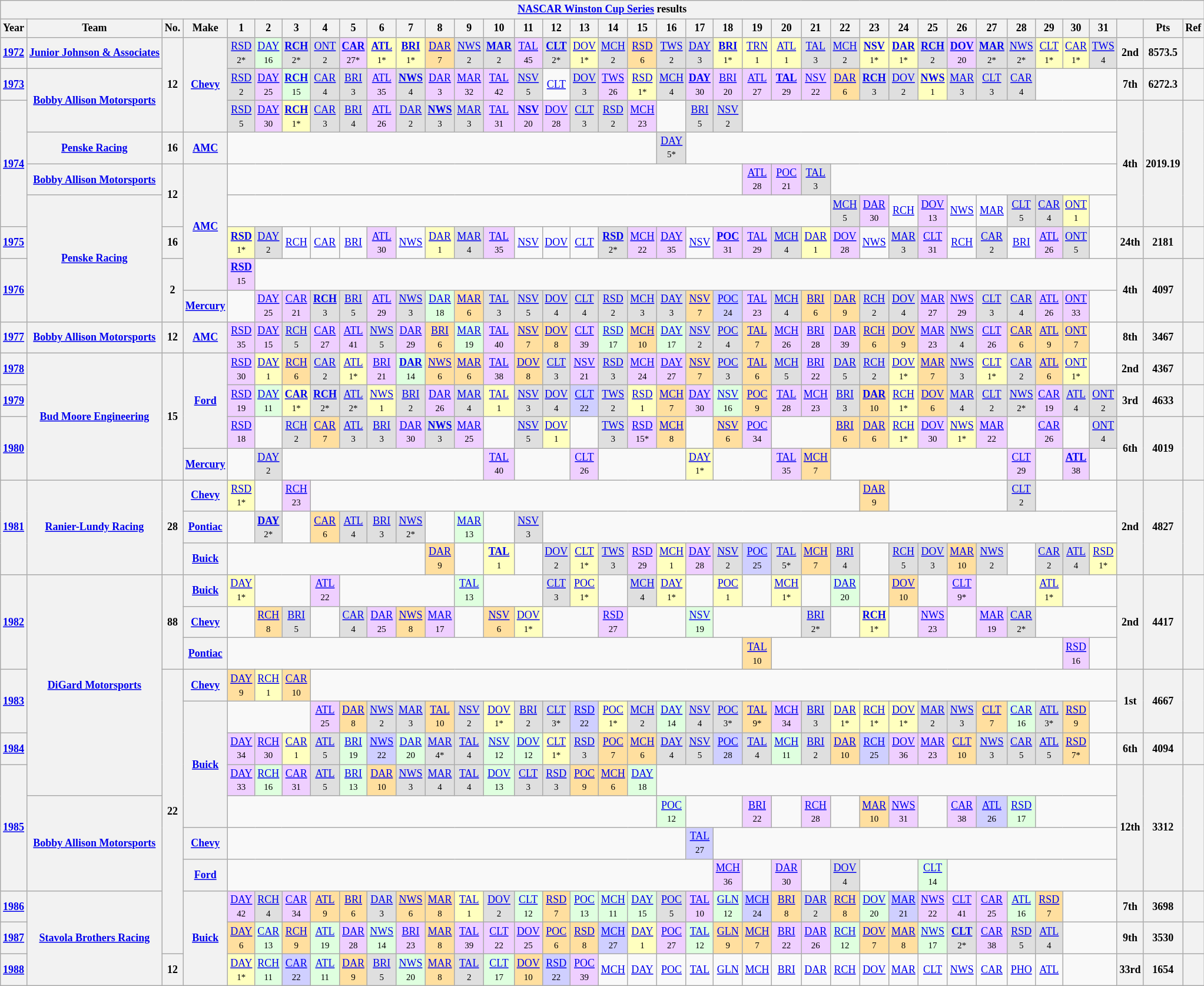<table class="wikitable" style="text-align:center; font-size:75%">
<tr>
<th colspan=45><a href='#'>NASCAR Winston Cup Series</a> results</th>
</tr>
<tr>
<th>Year</th>
<th>Team</th>
<th>No.</th>
<th>Make</th>
<th>1</th>
<th>2</th>
<th>3</th>
<th>4</th>
<th>5</th>
<th>6</th>
<th>7</th>
<th>8</th>
<th>9</th>
<th>10</th>
<th>11</th>
<th>12</th>
<th>13</th>
<th>14</th>
<th>15</th>
<th>16</th>
<th>17</th>
<th>18</th>
<th>19</th>
<th>20</th>
<th>21</th>
<th>22</th>
<th>23</th>
<th>24</th>
<th>25</th>
<th>26</th>
<th>27</th>
<th>28</th>
<th>29</th>
<th>30</th>
<th>31</th>
<th></th>
<th>Pts</th>
<th>Ref</th>
</tr>
<tr>
<th><a href='#'>1972</a></th>
<th nowrap><a href='#'>Junior Johnson & Associates</a></th>
<th rowspan=3>12</th>
<th rowspan=3><a href='#'>Chevy</a></th>
<td style="background:#DFDFDF;"><a href='#'>RSD</a><br><small>2*</small></td>
<td style="background:#DFFFDF;"><a href='#'>DAY</a><br><small>16</small></td>
<td style="background:#DFDFDF;"><strong><a href='#'>RCH</a></strong><br><small>2*</small></td>
<td style="background:#DFDFDF;"><a href='#'>ONT</a><br><small>2</small></td>
<td style="background:#EFCFFF;"><strong><a href='#'>CAR</a></strong><br><small>27*</small></td>
<td style="background:#FFFFBF;"><strong><a href='#'>ATL</a></strong><br><small>1*</small></td>
<td style="background:#FFFFBF;"><strong><a href='#'>BRI</a></strong><br><small>1*</small></td>
<td style="background:#FFDF9F;"><a href='#'>DAR</a><br><small>7</small></td>
<td style="background:#DFDFDF;"><a href='#'>NWS</a><br><small>2</small></td>
<td style="background:#DFDFDF;"><strong><a href='#'>MAR</a></strong><br><small>2</small></td>
<td style="background:#EFCFFF;"><a href='#'>TAL</a><br><small>45</small></td>
<td style="background:#DFDFDF;"><strong><a href='#'>CLT</a></strong><br><small>2*</small></td>
<td style="background:#FFFFBF;"><a href='#'>DOV</a><br><small>1*</small></td>
<td style="background:#DFDFDF;"><a href='#'>MCH</a><br><small>2</small></td>
<td style="background:#FFDF9F;"><a href='#'>RSD</a><br><small>6</small></td>
<td style="background:#DFDFDF;"><a href='#'>TWS</a><br><small>2</small></td>
<td style="background:#DFDFDF;"><a href='#'>DAY</a><br><small>3</small></td>
<td style="background:#FFFFBF;"><strong><a href='#'>BRI</a></strong><br><small>1*</small></td>
<td style="background:#FFFFBF;"><a href='#'>TRN</a><br><small>1</small></td>
<td style="background:#FFFFBF;"><a href='#'>ATL</a><br><small>1</small></td>
<td style="background:#DFDFDF;"><a href='#'>TAL</a><br><small>3</small></td>
<td style="background:#DFDFDF;"><a href='#'>MCH</a><br><small>2</small></td>
<td style="background:#FFFFBF;"><strong><a href='#'>NSV</a></strong><br><small>1*</small></td>
<td style="background:#FFFFBF;"><strong><a href='#'>DAR</a></strong><br><small>1*</small></td>
<td style="background:#DFDFDF;"><strong><a href='#'>RCH</a></strong><br><small>2</small></td>
<td style="background:#EFCFFF;"><strong><a href='#'>DOV</a></strong><br><small>20</small></td>
<td style="background:#DFDFDF;"><strong><a href='#'>MAR</a></strong><br><small>2*</small></td>
<td style="background:#DFDFDF;"><a href='#'>NWS</a><br><small>2*</small></td>
<td style="background:#FFFFBF;"><a href='#'>CLT</a><br><small>1*</small></td>
<td style="background:#FFFFBF;"><a href='#'>CAR</a><br><small>1*</small></td>
<td style="background:#DFDFDF;"><a href='#'>TWS</a><br><small>4</small></td>
<th>2nd</th>
<th>8573.5</th>
<th></th>
</tr>
<tr>
<th><a href='#'>1973</a></th>
<th rowspan=2><a href='#'>Bobby Allison Motorsports</a></th>
<td style="background:#DFDFDF;"><a href='#'>RSD</a><br><small>2</small></td>
<td style="background:#EFCFFF;"><a href='#'>DAY</a><br><small>25</small></td>
<td style="background:#DFFFDF;"><strong><a href='#'>RCH</a></strong><br><small>15</small></td>
<td style="background:#DFDFDF;"><a href='#'>CAR</a><br><small>4</small></td>
<td style="background:#DFDFDF;"><a href='#'>BRI</a><br><small>3</small></td>
<td style="background:#EFCFFF;"><a href='#'>ATL</a><br><small>35</small></td>
<td style="background:#DFDFDF;"><strong><a href='#'>NWS</a></strong><br><small>4</small></td>
<td style="background:#EFCFFF;"><a href='#'>DAR</a><br><small>3</small></td>
<td style="background:#EFCFFF;"><a href='#'>MAR</a><br><small>32</small></td>
<td style="background:#EFCFFF;"><a href='#'>TAL</a><br><small>42</small></td>
<td style="background:#DFDFDF;"><a href='#'>NSV</a><br><small>5</small></td>
<td><a href='#'>CLT</a></td>
<td style="background:#DFDFDF;"><a href='#'>DOV</a><br><small>3</small></td>
<td style="background:#EFCFFF;"><a href='#'>TWS</a><br><small>26</small></td>
<td style="background:#FFFFBF;"><a href='#'>RSD</a><br><small>1*</small></td>
<td style="background:#DFDFDF;"><a href='#'>MCH</a><br><small>4</small></td>
<td style="background:#EFCFFF;"><strong><a href='#'>DAY</a></strong><br><small>30</small></td>
<td style="background:#EFCFFF;"><a href='#'>BRI</a><br><small>20</small></td>
<td style="background:#EFCFFF;"><a href='#'>ATL</a><br><small>27</small></td>
<td style="background:#EFCFFF;"><strong><a href='#'>TAL</a></strong><br><small>29</small></td>
<td style="background:#EFCFFF;"><a href='#'>NSV</a><br><small>22</small></td>
<td style="background:#FFDF9F;"><a href='#'>DAR</a><br><small>6</small></td>
<td style="background:#DFDFDF;"><strong><a href='#'>RCH</a></strong><br><small>3</small></td>
<td style="background:#DFDFDF;"><a href='#'>DOV</a><br><small>2</small></td>
<td style="background:#FFFFBF;"><strong><a href='#'>NWS</a></strong><br><small>1</small></td>
<td style="background:#DFDFDF;"><a href='#'>MAR</a><br><small>3</small></td>
<td style="background:#DFDFDF;"><a href='#'>CLT</a><br><small>3</small></td>
<td style="background:#DFDFDF;"><a href='#'>CAR</a><br><small>4</small></td>
<td colspan=3></td>
<th>7th</th>
<th>6272.3</th>
<th></th>
</tr>
<tr>
<th rowspan=4><a href='#'>1974</a></th>
<td style="background:#DFDFDF;"><a href='#'>RSD</a><br><small>5</small></td>
<td style="background:#EFCFFF;"><a href='#'>DAY</a><br><small>30</small></td>
<td style="background:#FFFFBF;"><strong><a href='#'>RCH</a></strong><br><small>1*</small></td>
<td style="background:#DFDFDF;"><a href='#'>CAR</a><br><small>3</small></td>
<td style="background:#DFDFDF;"><a href='#'>BRI</a><br><small>4</small></td>
<td style="background:#EFCFFF;"><a href='#'>ATL</a><br><small>26</small></td>
<td style="background:#DFDFDF;"><a href='#'>DAR</a><br><small>2</small></td>
<td style="background:#DFDFDF;"><strong><a href='#'>NWS</a></strong><br><small>3</small></td>
<td style="background:#DFDFDF;"><a href='#'>MAR</a><br><small>3</small></td>
<td style="background:#EFCFFF;"><a href='#'>TAL</a><br><small>31</small></td>
<td style="background:#EFCFFF;"><strong><a href='#'>NSV</a></strong><br><small>20</small></td>
<td style="background:#EFCFFF;"><a href='#'>DOV</a><br><small>28</small></td>
<td style="background:#DFDFDF;"><a href='#'>CLT</a><br><small>3</small></td>
<td style="background:#DFDFDF;"><a href='#'>RSD</a><br><small>2</small></td>
<td style="background:#EFCFFF;"><a href='#'>MCH</a><br><small>23</small></td>
<td></td>
<td style="background:#DFDFDF;"><a href='#'>BRI</a><br><small>5</small></td>
<td style="background:#DFDFDF;"><a href='#'>NSV</a><br><small>2</small></td>
<td colspan=13></td>
<th rowspan=4>4th</th>
<th rowspan=4>2019.19</th>
<th rowspan=4></th>
</tr>
<tr>
<th><a href='#'>Penske Racing</a></th>
<th>16</th>
<th><a href='#'>AMC</a></th>
<td colspan=15></td>
<td style="background:#DFDFDF;"><a href='#'>DAY</a><br><small>5*</small></td>
<td colspan=15></td>
</tr>
<tr>
<th><a href='#'>Bobby Allison Motorsports</a></th>
<th rowspan=2>12</th>
<th rowspan=4><a href='#'>AMC</a></th>
<td colspan=18></td>
<td style="background:#EFCFFF;"><a href='#'>ATL</a><br><small>28</small></td>
<td style="background:#EFCFFF;"><a href='#'>POC</a><br><small>21</small></td>
<td style="background:#DFDFDF;"><a href='#'>TAL</a><br><small>3</small></td>
<td colspan=10></td>
</tr>
<tr>
<th rowspan=4><a href='#'>Penske Racing</a></th>
<td colspan=21></td>
<td style="background:#DFDFDF;"><a href='#'>MCH</a><br><small>5</small></td>
<td style="background:#EFCFFF;"><a href='#'>DAR</a><br><small>30</small></td>
<td><a href='#'>RCH</a></td>
<td style="background:#EFCFFF;"><a href='#'>DOV</a><br><small>13</small></td>
<td><a href='#'>NWS</a></td>
<td><a href='#'>MAR</a></td>
<td style="background:#DFDFDF;"><a href='#'>CLT</a><br><small>5</small></td>
<td style="background:#DFDFDF;"><a href='#'>CAR</a><br><small>4</small></td>
<td style="background:#FFFFBF;"><a href='#'>ONT</a><br><small>1</small></td>
<td></td>
</tr>
<tr>
<th><a href='#'>1975</a></th>
<th>16</th>
<td style="background:#FFFFBF;"><strong><a href='#'>RSD</a></strong><br><small>1*</small></td>
<td style="background:#DFDFDF;"><a href='#'>DAY</a><br><small>2</small></td>
<td><a href='#'>RCH</a></td>
<td><a href='#'>CAR</a></td>
<td><a href='#'>BRI</a></td>
<td style="background:#EFCFFF;"><a href='#'>ATL</a><br><small>30</small></td>
<td><a href='#'>NWS</a></td>
<td style="background:#FFFFBF;"><a href='#'>DAR</a><br><small>1</small></td>
<td style="background:#DFDFDF;"><a href='#'>MAR</a><br><small>4</small></td>
<td style="background:#EFCFFF;"><a href='#'>TAL</a><br><small>35</small></td>
<td><a href='#'>NSV</a></td>
<td><a href='#'>DOV</a></td>
<td><a href='#'>CLT</a></td>
<td style="background:#DFDFDF;"><strong><a href='#'>RSD</a></strong><br><small>2*</small></td>
<td style="background:#EFCFFF;"><a href='#'>MCH</a><br><small>22</small></td>
<td style="background:#EFCFFF;"><a href='#'>DAY</a><br><small>35</small></td>
<td><a href='#'>NSV</a></td>
<td style="background:#EFCFFF;"><strong><a href='#'>POC</a></strong><br><small>31</small></td>
<td style="background:#EFCFFF;"><a href='#'>TAL</a><br><small>29</small></td>
<td style="background:#DFDFDF;"><a href='#'>MCH</a><br><small>4</small></td>
<td style="background:#FFFFBF;"><a href='#'>DAR</a><br><small>1</small></td>
<td style="background:#EFCFFF;"><a href='#'>DOV</a><br><small>28</small></td>
<td><a href='#'>NWS</a></td>
<td style="background:#DFDFDF;"><a href='#'>MAR</a><br><small>3</small></td>
<td style="background:#EFCFFF;"><a href='#'>CLT</a><br><small>31</small></td>
<td><a href='#'>RCH</a></td>
<td style="background:#DFDFDF;"><a href='#'>CAR</a><br><small>2</small></td>
<td><a href='#'>BRI</a></td>
<td style="background:#EFCFFF;"><a href='#'>ATL</a><br><small>26</small></td>
<td style="background:#DFDFDF;"><a href='#'>ONT</a><br><small>5</small></td>
<td></td>
<th>24th</th>
<th>2181</th>
<th></th>
</tr>
<tr>
<th rowspan=2><a href='#'>1976</a></th>
<th rowspan=2>2</th>
<td style="background:#EFCFFF;"><strong><a href='#'>RSD</a></strong><br><small>15</small></td>
<td colspan=30></td>
<th rowspan=2>4th</th>
<th rowspan=2>4097</th>
<th rowspan=2></th>
</tr>
<tr>
<th><a href='#'>Mercury</a></th>
<td></td>
<td style="background:#EFCFFF;"><a href='#'>DAY</a><br><small>25</small></td>
<td style="background:#EFCFFF;"><a href='#'>CAR</a><br><small>21</small></td>
<td style="background:#DFDFDF;"><strong><a href='#'>RCH</a></strong><br><small>3</small></td>
<td style="background:#DFDFDF;"><a href='#'>BRI</a><br><small>5</small></td>
<td style="background:#EFCFFF;"><a href='#'>ATL</a><br><small>29</small></td>
<td style="background:#DFDFDF;"><a href='#'>NWS</a><br><small>3</small></td>
<td style="background:#DFFFDF;"><a href='#'>DAR</a><br><small>18</small></td>
<td style="background:#FFDF9F;"><a href='#'>MAR</a><br><small>6</small></td>
<td style="background:#DFDFDF;"><a href='#'>TAL</a><br><small>3</small></td>
<td style="background:#DFDFDF;"><a href='#'>NSV</a><br><small>5</small></td>
<td style="background:#DFDFDF;"><a href='#'>DOV</a><br><small>4</small></td>
<td style="background:#DFDFDF;"><a href='#'>CLT</a><br><small>4</small></td>
<td style="background:#DFDFDF;"><a href='#'>RSD</a><br><small>2</small></td>
<td style="background:#DFDFDF;"><a href='#'>MCH</a><br><small>3</small></td>
<td style="background:#DFDFDF;"><a href='#'>DAY</a><br><small>3</small></td>
<td style="background:#FFDF9F;"><a href='#'>NSV</a><br><small>7</small></td>
<td style="background:#CFCFFF;"><a href='#'>POC</a><br><small>24</small></td>
<td style="background:#EFCFFF;"><a href='#'>TAL</a><br><small>23</small></td>
<td style="background:#DFDFDF;"><a href='#'>MCH</a><br><small>4</small></td>
<td style="background:#FFDF9F;"><a href='#'>BRI</a><br><small>6</small></td>
<td style="background:#FFDF9F;"><a href='#'>DAR</a><br><small>9</small></td>
<td style="background:#DFDFDF;"><a href='#'>RCH</a><br><small>2</small></td>
<td style="background:#DFDFDF;"><a href='#'>DOV</a><br><small>4</small></td>
<td style="background:#EFCFFF;"><a href='#'>MAR</a><br><small>27</small></td>
<td style="background:#EFCFFF;"><a href='#'>NWS</a><br><small>29</small></td>
<td style="background:#DFDFDF;"><a href='#'>CLT</a><br><small>3</small></td>
<td style="background:#DFDFDF;"><a href='#'>CAR</a><br><small>4</small></td>
<td style="background:#EFCFFF;"><a href='#'>ATL</a><br><small>26</small></td>
<td style="background:#EFCFFF;"><a href='#'>ONT</a><br><small>33</small></td>
<td></td>
</tr>
<tr>
<th><a href='#'>1977</a></th>
<th><a href='#'>Bobby Allison Motorsports</a></th>
<th>12</th>
<th><a href='#'>AMC</a></th>
<td style="background:#EFCFFF;"><a href='#'>RSD</a><br><small>35</small></td>
<td style="background:#EFCFFF;"><a href='#'>DAY</a><br><small>15</small></td>
<td style="background:#DFDFDF;"><a href='#'>RCH</a><br><small>5</small></td>
<td style="background:#EFCFFF;"><a href='#'>CAR</a><br><small>27</small></td>
<td style="background:#EFCFFF;"><a href='#'>ATL</a><br><small>41</small></td>
<td style="background:#DFDFDF;"><a href='#'>NWS</a><br><small>5</small></td>
<td style="background:#EFCFFF;"><a href='#'>DAR</a><br><small>29</small></td>
<td style="background:#FFDF9F;"><a href='#'>BRI</a><br><small>6</small></td>
<td style="background:#DFFFDF;"><a href='#'>MAR</a><br><small>19</small></td>
<td style="background:#EFCFFF;"><a href='#'>TAL</a><br><small>40</small></td>
<td style="background:#FFDF9F;"><a href='#'>NSV</a><br><small>7</small></td>
<td style="background:#FFDF9F;"><a href='#'>DOV</a><br><small>8</small></td>
<td style="background:#EFCFFF;"><a href='#'>CLT</a><br><small>39</small></td>
<td style="background:#DFFFDF;"><a href='#'>RSD</a><br><small>17</small></td>
<td style="background:#FFDF9F;"><a href='#'>MCH</a><br><small>10</small></td>
<td style="background:#DFFFDF;"><a href='#'>DAY</a><br><small>17</small></td>
<td style="background:#DFDFDF;"><a href='#'>NSV</a><br><small>2</small></td>
<td style="background:#DFDFDF;"><a href='#'>POC</a><br><small>4</small></td>
<td style="background:#FFDF9F;"><a href='#'>TAL</a><br><small>7</small></td>
<td style="background:#EFCFFF;"><a href='#'>MCH</a><br><small>26</small></td>
<td style="background:#EFCFFF;"><a href='#'>BRI</a><br><small>28</small></td>
<td style="background:#EFCFFF;"><a href='#'>DAR</a><br><small>39</small></td>
<td style="background:#FFDF9F;"><a href='#'>RCH</a><br><small>6</small></td>
<td style="background:#FFDF9F;"><a href='#'>DOV</a><br><small>9</small></td>
<td style="background:#EFCFFF;"><a href='#'>MAR</a><br><small>23</small></td>
<td style="background:#DFDFDF;"><a href='#'>NWS</a><br><small>4</small></td>
<td style="background:#EFCFFF;"><a href='#'>CLT</a><br><small>26</small></td>
<td style="background:#FFDF9F;"><a href='#'>CAR</a><br><small>6</small></td>
<td style="background:#FFDF9F;"><a href='#'>ATL</a><br><small>9</small></td>
<td style="background:#FFDF9F;"><a href='#'>ONT</a><br><small>7</small></td>
<td></td>
<th>8th</th>
<th>3467</th>
<th></th>
</tr>
<tr>
<th><a href='#'>1978</a></th>
<th rowspan=4><a href='#'>Bud Moore Engineering</a></th>
<th rowspan=4>15</th>
<th rowspan=3><a href='#'>Ford</a></th>
<td style="background:#EFCFFF;"><a href='#'>RSD</a><br><small>30</small></td>
<td style="background:#FFFFBF;"><a href='#'>DAY</a><br><small>1</small></td>
<td style="background:#FFDF9F;"><a href='#'>RCH</a><br><small>6</small></td>
<td style="background:#DFDFDF;"><a href='#'>CAR</a><br><small>2</small></td>
<td style="background:#FFFFBF;"><a href='#'>ATL</a><br><small>1*</small></td>
<td style="background:#EFCFFF;"><a href='#'>BRI</a><br><small>21</small></td>
<td style="background:#DFFFDF;"><strong><a href='#'>DAR</a></strong><br><small>14</small></td>
<td style="background:#FFDF9F;"><a href='#'>NWS</a><br><small>6</small></td>
<td style="background:#FFDF9F;"><a href='#'>MAR</a><br><small>6</small></td>
<td style="background:#EFCFFF;"><a href='#'>TAL</a><br><small>38</small></td>
<td style="background:#FFDF9F;"><a href='#'>DOV</a><br><small>8</small></td>
<td style="background:#DFDFDF;"><a href='#'>CLT</a><br><small>3</small></td>
<td style="background:#EFCFFF;"><a href='#'>NSV</a><br><small>21</small></td>
<td style="background:#DFDFDF;"><a href='#'>RSD</a><br><small>3</small></td>
<td style="background:#EFCFFF;"><a href='#'>MCH</a><br><small>24</small></td>
<td style="background:#EFCFFF;"><a href='#'>DAY</a><br><small>27</small></td>
<td style="background:#FFDF9F;"><a href='#'>NSV</a><br><small>7</small></td>
<td style="background:#DFDFDF;"><a href='#'>POC</a><br><small>3</small></td>
<td style="background:#FFDF9F;"><a href='#'>TAL</a><br><small>6</small></td>
<td style="background:#DFDFDF;"><a href='#'>MCH</a><br><small>5</small></td>
<td style="background:#EFCFFF;"><a href='#'>BRI</a><br><small>22</small></td>
<td style="background:#DFDFDF;"><a href='#'>DAR</a><br><small>5</small></td>
<td style="background:#DFDFDF;"><a href='#'>RCH</a><br><small>2</small></td>
<td style="background:#FFFFBF;"><a href='#'>DOV</a><br><small>1*</small></td>
<td style="background:#FFDF9F;"><a href='#'>MAR</a><br><small>7</small></td>
<td style="background:#DFDFDF;"><a href='#'>NWS</a><br><small>3</small></td>
<td style="background:#FFFFBF;"><a href='#'>CLT</a><br><small>1*</small></td>
<td style="background:#DFDFDF;"><a href='#'>CAR</a><br><small>2</small></td>
<td style="background:#FFDF9F;"><a href='#'>ATL</a><br><small>6</small></td>
<td style="background:#FFFFBF;"><a href='#'>ONT</a><br><small>1*</small></td>
<td></td>
<th>2nd</th>
<th>4367</th>
<th></th>
</tr>
<tr>
<th><a href='#'>1979</a></th>
<td style="background:#EFCFFF;"><a href='#'>RSD</a><br><small>19</small></td>
<td style="background:#DFFFDF;"><a href='#'>DAY</a><br><small>11</small></td>
<td style="background:#FFFFBF;"><strong><a href='#'>CAR</a></strong><br><small>1*</small></td>
<td style="background:#DFDFDF;"><strong><a href='#'>RCH</a></strong><br><small>2*</small></td>
<td style="background:#DFDFDF;"><a href='#'>ATL</a><br><small>2*</small></td>
<td style="background:#FFFFBF;"><a href='#'>NWS</a><br><small>1</small></td>
<td style="background:#DFDFDF;"><a href='#'>BRI</a><br><small>2</small></td>
<td style="background:#EFCFFF;"><a href='#'>DAR</a><br><small>26</small></td>
<td style="background:#DFDFDF;"><a href='#'>MAR</a><br><small>4</small></td>
<td style="background:#FFFFBF;"><a href='#'>TAL</a><br><small>1</small></td>
<td style="background:#DFDFDF;"><a href='#'>NSV</a><br><small>3</small></td>
<td style="background:#DFDFDF;"><a href='#'>DOV</a><br><small>4</small></td>
<td style="background:#CFCFFF;"><a href='#'>CLT</a><br><small>22</small></td>
<td style="background:#DFDFDF;"><a href='#'>TWS</a><br><small>2</small></td>
<td style="background:#FFFFBF;"><a href='#'>RSD</a><br><small>1</small></td>
<td style="background:#FFDF9F;"><a href='#'>MCH</a><br><small>7</small></td>
<td style="background:#EFCFFF;"><a href='#'>DAY</a><br><small>30</small></td>
<td style="background:#DFFFDF;"><a href='#'>NSV</a><br><small>16</small></td>
<td style="background:#FFDF9F;"><a href='#'>POC</a><br><small>9</small></td>
<td style="background:#EFCFFF;"><a href='#'>TAL</a><br><small>28</small></td>
<td style="background:#EFCFFF;"><a href='#'>MCH</a><br><small>23</small></td>
<td style="background:#DFDFDF;"><a href='#'>BRI</a><br><small>3</small></td>
<td style="background:#FFDF9F;"><strong><a href='#'>DAR</a></strong><br><small>10</small></td>
<td style="background:#FFFFBF;"><a href='#'>RCH</a><br><small>1*</small></td>
<td style="background:#FFDF9F;"><a href='#'>DOV</a><br><small>6</small></td>
<td style="background:#DFDFDF;"><a href='#'>MAR</a><br><small>4</small></td>
<td style="background:#DFDFDF;"><a href='#'>CLT</a><br><small>2</small></td>
<td style="background:#DFDFDF;"><a href='#'>NWS</a><br><small>2*</small></td>
<td style="background:#EFCFFF;"><a href='#'>CAR</a><br><small>19</small></td>
<td style="background:#DFDFDF;"><a href='#'>ATL</a><br><small>4</small></td>
<td style="background:#DFDFDF;"><a href='#'>ONT</a><br><small>2</small></td>
<th>3rd</th>
<th>4633</th>
<th></th>
</tr>
<tr>
<th rowspan=2><a href='#'>1980</a></th>
<td style="background:#EFCFFF;"><a href='#'>RSD</a><br><small>18</small></td>
<td></td>
<td style="background:#DFDFDF;"><a href='#'>RCH</a><br><small>2</small></td>
<td style="background:#FFDF9F;"><a href='#'>CAR</a><br><small>7</small></td>
<td style="background:#DFDFDF;"><a href='#'>ATL</a><br><small>3</small></td>
<td style="background:#DFDFDF;"><a href='#'>BRI</a><br><small>3</small></td>
<td style="background:#EFCFFF;"><a href='#'>DAR</a><br><small>30</small></td>
<td style="background:#DFDFDF;"><strong><a href='#'>NWS</a></strong><br><small>3</small></td>
<td style="background:#EFCFFF;"><a href='#'>MAR</a><br><small>25</small></td>
<td></td>
<td style="background:#DFDFDF;"><a href='#'>NSV</a><br><small>5</small></td>
<td style="background:#FFFFBF;"><a href='#'>DOV</a><br><small>1</small></td>
<td></td>
<td style="background:#DFDFDF;"><a href='#'>TWS</a><br><small>3</small></td>
<td style="background:#EFCFFF;"><a href='#'>RSD</a><br><small>15*</small></td>
<td style="background:#FFDF9F;"><a href='#'>MCH</a><br><small>8</small></td>
<td></td>
<td style="background:#FFDF9F;"><a href='#'>NSV</a><br><small>6</small></td>
<td style="background:#EFCFFF;"><a href='#'>POC</a><br><small>34</small></td>
<td colspan=2></td>
<td style="background:#FFDF9F;"><a href='#'>BRI</a><br><small>6</small></td>
<td style="background:#FFDF9F;"><a href='#'>DAR</a><br><small>6</small></td>
<td style="background:#FFFFBF;"><a href='#'>RCH</a><br><small>1*</small></td>
<td style="background:#EFCFFF;"><a href='#'>DOV</a><br><small>30</small></td>
<td style="background:#FFFFBF;"><a href='#'>NWS</a><br><small>1*</small></td>
<td style="background:#EFCFFF;"><a href='#'>MAR</a><br><small>22</small></td>
<td></td>
<td style="background:#EFCFFF;"><a href='#'>CAR</a><br><small>26</small></td>
<td></td>
<td style="background:#DFDFDF;"><a href='#'>ONT</a><br><small>4</small></td>
<th rowspan=2>6th</th>
<th rowspan=2>4019</th>
<th rowspan=2></th>
</tr>
<tr>
<th><a href='#'>Mercury</a></th>
<td></td>
<td style="background:#DFDFDF;"><a href='#'>DAY</a><br><small>2</small></td>
<td colspan=7></td>
<td style="background:#EFCFFF;"><a href='#'>TAL</a><br><small>40</small></td>
<td colspan=2></td>
<td style="background:#EFCFFF;"><a href='#'>CLT</a><br><small>26</small></td>
<td colspan=3></td>
<td style="background:#FFFFBF;"><a href='#'>DAY</a><br><small>1*</small></td>
<td colspan=2></td>
<td style="background:#EFCFFF;"><a href='#'>TAL</a><br><small>35</small></td>
<td style="background:#FFDF9F;"><a href='#'>MCH</a><br><small>7</small></td>
<td colspan=6></td>
<td style="background:#EFCFFF;"><a href='#'>CLT</a><br><small>29</small></td>
<td></td>
<td style="background:#EFCFFF;"><strong><a href='#'>ATL</a></strong><br><small>38</small></td>
<td></td>
</tr>
<tr>
<th rowspan=3><a href='#'>1981</a></th>
<th rowspan=3><a href='#'>Ranier-Lundy Racing</a></th>
<th rowspan=3>28</th>
<th><a href='#'>Chevy</a></th>
<td style="background:#FFFFBF;"><a href='#'>RSD</a><br><small>1*</small></td>
<td></td>
<td style="background:#EFCFFF;"><a href='#'>RCH</a><br><small>23</small></td>
<td colspan=19></td>
<td style="background:#FFDF9F;"><a href='#'>DAR</a><br><small>9</small></td>
<td colspan=4></td>
<td style="background:#DFDFDF;"><a href='#'>CLT</a><br><small>2</small></td>
<td colspan=3></td>
<th rowspan=3>2nd</th>
<th rowspan=3>4827</th>
<th rowspan=3></th>
</tr>
<tr>
<th><a href='#'>Pontiac</a></th>
<td></td>
<td style="background:#DFDFDF;"><strong><a href='#'>DAY</a></strong><br><small>2*</small></td>
<td></td>
<td style="background:#FFDF9F;"><a href='#'>CAR</a><br><small>6</small></td>
<td style="background:#DFDFDF;"><a href='#'>ATL</a><br><small>4</small></td>
<td style="background:#DFDFDF;"><a href='#'>BRI</a><br><small>3</small></td>
<td style="background:#DFDFDF;"><a href='#'>NWS</a><br><small>2*</small></td>
<td></td>
<td style="background:#DFFFDF;"><a href='#'>MAR</a><br><small>13</small></td>
<td></td>
<td style="background:#DFDFDF;"><a href='#'>NSV</a><br><small>3</small></td>
<td colspan=20></td>
</tr>
<tr>
<th><a href='#'>Buick</a></th>
<td colspan=7></td>
<td style="background:#FFDF9F;"><a href='#'>DAR</a><br><small>9</small></td>
<td></td>
<td style="background:#FFFFBF;"><strong><a href='#'>TAL</a></strong><br><small>1</small></td>
<td></td>
<td style="background:#DFDFDF;"><a href='#'>DOV</a><br><small>2</small></td>
<td style="background:#FFFFBF;"><a href='#'>CLT</a><br><small>1*</small></td>
<td style="background:#DFDFDF;"><a href='#'>TWS</a><br><small>3</small></td>
<td style="background:#EFCFFF;"><a href='#'>RSD</a><br><small>29</small></td>
<td style="background:#FFFFBF;"><a href='#'>MCH</a><br><small>1</small></td>
<td style="background:#EFCFFF;"><a href='#'>DAY</a><br><small>28</small></td>
<td style="background:#DFDFDF;"><a href='#'>NSV</a><br><small>2</small></td>
<td style="background:#CFCFFF;"><a href='#'>POC</a><br><small>25</small></td>
<td style="background:#DFDFDF;"><a href='#'>TAL</a><br><small>5*</small></td>
<td style="background:#FFDF9F;"><a href='#'>MCH</a><br><small>7</small></td>
<td style="background:#DFDFDF;"><a href='#'>BRI</a><br><small>4</small></td>
<td></td>
<td style="background:#DFDFDF;"><a href='#'>RCH</a><br><small>5</small></td>
<td style="background:#DFDFDF;"><a href='#'>DOV</a><br><small>3</small></td>
<td style="background:#FFDF9F;"><a href='#'>MAR</a><br><small>10</small></td>
<td style="background:#DFDFDF;"><a href='#'>NWS</a><br><small>2</small></td>
<td></td>
<td style="background:#DFDFDF;"><a href='#'>CAR</a><br><small>2</small></td>
<td style="background:#DFDFDF;"><a href='#'>ATL</a><br><small>4</small></td>
<td style="background:#FFFFBF;"><a href='#'>RSD</a><br><small>1*</small></td>
</tr>
<tr>
<th rowspan=3><a href='#'>1982</a></th>
<th rowspan=7><a href='#'>DiGard Motorsports</a></th>
<th rowspan=3>88</th>
<th><a href='#'>Buick</a></th>
<td style="background:#FFFFBF;"><a href='#'>DAY</a><br><small>1*</small></td>
<td colspan=2></td>
<td style="background:#EFCFFF;"><a href='#'>ATL</a><br><small>22</small></td>
<td colspan=4></td>
<td style="background:#DFFFDF;"><a href='#'>TAL</a><br><small>13</small></td>
<td colspan=2></td>
<td style="background:#DFDFDF;"><a href='#'>CLT</a><br><small>3</small></td>
<td style="background:#FFFFBF;"><a href='#'>POC</a><br><small>1*</small></td>
<td></td>
<td style="background:#DFDFDF;"><a href='#'>MCH</a><br><small>4</small></td>
<td style="background:#FFFFBF;"><a href='#'>DAY</a><br><small>1*</small></td>
<td></td>
<td style="background:#FFFFBF;"><a href='#'>POC</a><br><small>1</small></td>
<td></td>
<td style="background:#FFFFBF;"><a href='#'>MCH</a><br><small>1*</small></td>
<td></td>
<td style="background:#DFFFDF;"><a href='#'>DAR</a><br><small>20</small></td>
<td></td>
<td style="background:#FFDF9F;"><a href='#'>DOV</a><br><small>10</small></td>
<td></td>
<td style="background:#EFCFFF;"><a href='#'>CLT</a><br><small>9*</small></td>
<td colspan=2></td>
<td style="background:#FFFFBF;"><a href='#'>ATL</a><br><small>1*</small></td>
<td colspan=2></td>
<th rowspan=3>2nd</th>
<th rowspan=3>4417</th>
<th rowspan=3></th>
</tr>
<tr>
<th><a href='#'>Chevy</a></th>
<td></td>
<td style="background:#FFDF9F;"><a href='#'>RCH</a><br><small>8</small></td>
<td style="background:#DFDFDF;"><a href='#'>BRI</a><br><small>5</small></td>
<td></td>
<td style="background:#DFDFDF;"><a href='#'>CAR</a><br><small>4</small></td>
<td style="background:#EFCFFF;"><a href='#'>DAR</a><br><small>25</small></td>
<td style="background:#FFDF9F;"><a href='#'>NWS</a><br><small>8</small></td>
<td style="background:#EFCFFF;"><a href='#'>MAR</a><br><small>17</small></td>
<td></td>
<td style="background:#FFDF9F;"><a href='#'>NSV</a><br><small>6</small></td>
<td style="background:#FFFFBF;"><a href='#'>DOV</a><br><small>1*</small></td>
<td colspan=2></td>
<td style="background:#EFCFFF;"><a href='#'>RSD</a><br><small>27</small></td>
<td colspan=2></td>
<td style="background:#DFFFDF;"><a href='#'>NSV</a><br><small>19</small></td>
<td colspan=3></td>
<td style="background:#DFDFDF;"><a href='#'>BRI</a><br><small>2*</small></td>
<td></td>
<td style="background:#FFFFBF;"><strong><a href='#'>RCH</a></strong><br><small>1*</small></td>
<td></td>
<td style="background:#EFCFFF;"><a href='#'>NWS</a><br><small>23</small></td>
<td></td>
<td style="background:#EFCFFF;"><a href='#'>MAR</a><br><small>19</small></td>
<td style="background:#DFDFDF;"><a href='#'>CAR</a><br><small>2*</small></td>
<td colspan=3></td>
</tr>
<tr>
<th><a href='#'>Pontiac</a></th>
<td colspan=18></td>
<td style="background:#FFDF9F;"><a href='#'>TAL</a><br><small>10</small></td>
<td colspan=10></td>
<td style="background:#EFCFFF;"><a href='#'>RSD</a><br><small>16</small></td>
<td></td>
</tr>
<tr>
<th rowspan=2><a href='#'>1983</a></th>
<th rowspan=9>22</th>
<th><a href='#'>Chevy</a></th>
<td style="background:#FFDF9F;"><a href='#'>DAY</a><br><small>9</small></td>
<td style="background:#FFFFBF;"><a href='#'>RCH</a><br><small>1</small></td>
<td style="background:#FFDF9F;"><a href='#'>CAR</a><br><small>10</small></td>
<td colspan=28></td>
<th rowspan=2>1st</th>
<th rowspan=2>4667</th>
<th rowspan=2></th>
</tr>
<tr>
<th rowspan=4><a href='#'>Buick</a></th>
<td colspan=3></td>
<td style="background:#EFCFFF;"><a href='#'>ATL</a><br><small>25</small></td>
<td style="background:#FFDF9F;"><a href='#'>DAR</a><br><small>8</small></td>
<td style="background:#DFDFDF;"><a href='#'>NWS</a><br><small>2</small></td>
<td style="background:#DFDFDF;"><a href='#'>MAR</a><br><small>3</small></td>
<td style="background:#FFDF9F;"><a href='#'>TAL</a><br><small>10</small></td>
<td style="background:#DFDFDF;"><a href='#'>NSV</a><br><small>2</small></td>
<td style="background:#FFFFBF;"><a href='#'>DOV</a><br><small>1*</small></td>
<td style="background:#DFDFDF;"><a href='#'>BRI</a><br><small>2</small></td>
<td style="background:#DFDFDF;"><a href='#'>CLT</a><br><small>3*</small></td>
<td style="background:#CFCFFF;"><a href='#'>RSD</a><br><small>22</small></td>
<td style="background:#FFFFBF;"><a href='#'>POC</a><br><small>1*</small></td>
<td style="background:#DFDFDF;"><a href='#'>MCH</a><br><small>2</small></td>
<td style="background:#DFFFDF;"><a href='#'>DAY</a><br><small>14</small></td>
<td style="background:#DFDFDF;"><a href='#'>NSV</a><br><small>4</small></td>
<td style="background:#DFDFDF;"><a href='#'>POC</a><br><small>3*</small></td>
<td style="background:#FFDF9F;"><a href='#'>TAL</a><br><small>9*</small></td>
<td style="background:#EFCFFF;"><a href='#'>MCH</a><br><small>34</small></td>
<td style="background:#DFDFDF;"><a href='#'>BRI</a><br><small>3</small></td>
<td style="background:#FFFFBF;"><a href='#'>DAR</a><br><small>1*</small></td>
<td style="background:#FFFFBF;"><a href='#'>RCH</a><br><small>1*</small></td>
<td style="background:#FFFFBF;"><a href='#'>DOV</a><br><small>1*</small></td>
<td style="background:#DFDFDF;"><a href='#'>MAR</a><br><small>2</small></td>
<td style="background:#DFDFDF;"><a href='#'>NWS</a><br><small>3</small></td>
<td style="background:#FFDF9F;"><a href='#'>CLT</a><br><small>7</small></td>
<td style="background:#DFFFDF;"><a href='#'>CAR</a><br><small>16</small></td>
<td style="background:#DFDFDF;"><a href='#'>ATL</a><br><small>3*</small></td>
<td style="background:#FFDF9F;"><a href='#'>RSD</a><br><small>9</small></td>
<td></td>
</tr>
<tr>
<th><a href='#'>1984</a></th>
<td style="background:#EFCFFF;"><a href='#'>DAY</a><br><small>34</small></td>
<td style="background:#EFCFFF;"><a href='#'>RCH</a><br><small>30</small></td>
<td style="background:#FFFFBF;"><a href='#'>CAR</a><br><small>1</small></td>
<td style="background:#DFDFDF;"><a href='#'>ATL</a><br><small>5</small></td>
<td style="background:#DFFFDF;"><a href='#'>BRI</a><br><small>19</small></td>
<td style="background:#CFCFFF;"><a href='#'>NWS</a><br><small>22</small></td>
<td style="background:#DFFFDF;"><a href='#'>DAR</a><br><small>20</small></td>
<td style="background:#DFDFDF;"><a href='#'>MAR</a><br><small>4*</small></td>
<td style="background:#DFDFDF;"><a href='#'>TAL</a><br><small>4</small></td>
<td style="background:#DFFFDF;"><a href='#'>NSV</a><br><small>12</small></td>
<td style="background:#DFFFDF;"><a href='#'>DOV</a><br><small>12</small></td>
<td style="background:#FFFFBF;"><a href='#'>CLT</a><br><small>1*</small></td>
<td style="background:#DFDFDF;"><a href='#'>RSD</a><br><small>3</small></td>
<td style="background:#FFDF9F;"><a href='#'>POC</a><br><small>7</small></td>
<td style="background:#FFDF9F;"><a href='#'>MCH</a><br><small>6</small></td>
<td style="background:#DFDFDF;"><a href='#'>DAY</a><br><small>4</small></td>
<td style="background:#DFDFDF;"><a href='#'>NSV</a><br><small>5</small></td>
<td style="background:#CFCFFF;"><a href='#'>POC</a><br><small>28</small></td>
<td style="background:#DFDFDF;"><a href='#'>TAL</a><br><small>4</small></td>
<td style="background:#DFFFDF;"><a href='#'>MCH</a><br><small>11</small></td>
<td style="background:#DFDFDF;"><a href='#'>BRI</a><br><small>2</small></td>
<td style="background:#FFDF9F;"><a href='#'>DAR</a><br><small>10</small></td>
<td style="background:#CFCFFF;"><a href='#'>RCH</a><br><small>25</small></td>
<td style="background:#EFCFFF;"><a href='#'>DOV</a><br><small>36</small></td>
<td style="background:#EFCFFF;"><a href='#'>MAR</a><br><small>23</small></td>
<td style="background:#FFDF9F;"><a href='#'>CLT</a><br><small>10</small></td>
<td style="background:#DFDFDF;"><a href='#'>NWS</a><br><small>3</small></td>
<td style="background:#DFDFDF;"><a href='#'>CAR</a><br><small>5</small></td>
<td style="background:#DFDFDF;"><a href='#'>ATL</a><br><small>5</small></td>
<td style="background:#FFDF9F;"><a href='#'>RSD</a><br><small>7*</small></td>
<td></td>
<th>6th</th>
<th>4094</th>
<th></th>
</tr>
<tr>
<th rowspan=4><a href='#'>1985</a></th>
<td style="background:#EFCFFF;"><a href='#'>DAY</a><br><small>33</small></td>
<td style="background:#DFFFDF;"><a href='#'>RCH</a><br><small>16</small></td>
<td style="background:#EFCFFF;"><a href='#'>CAR</a><br><small>31</small></td>
<td style="background:#DFDFDF;"><a href='#'>ATL</a><br><small>5</small></td>
<td style="background:#DFFFDF;"><a href='#'>BRI</a><br><small>13</small></td>
<td style="background:#FFDF9F;"><a href='#'>DAR</a><br><small>10</small></td>
<td style="background:#DFDFDF;"><a href='#'>NWS</a><br><small>3</small></td>
<td style="background:#DFDFDF;"><a href='#'>MAR</a><br><small>4</small></td>
<td style="background:#DFDFDF;"><a href='#'>TAL</a><br><small>4</small></td>
<td style="background:#DFFFDF;"><a href='#'>DOV</a><br><small>13</small></td>
<td style="background:#DFDFDF;"><a href='#'>CLT</a><br><small>3</small></td>
<td style="background:#DFDFDF;"><a href='#'>RSD</a><br><small>3</small></td>
<td style="background:#FFDF9F;"><a href='#'>POC</a><br><small>9</small></td>
<td style="background:#FFDF9F;"><a href='#'>MCH</a><br><small>6</small></td>
<td style="background:#DFFFDF;"><a href='#'>DAY</a><br><small>18</small></td>
<td colspan=16></td>
<th rowspan=4>12th</th>
<th rowspan=4>3312</th>
<th rowspan=4></th>
</tr>
<tr>
<th rowspan=3><a href='#'>Bobby Allison Motorsports</a></th>
<td colspan=15></td>
<td style="background:#DFFFDF;"><a href='#'>POC</a><br><small>12</small></td>
<td colspan=2></td>
<td style="background:#EFCFFF;"><a href='#'>BRI</a><br><small>22</small></td>
<td></td>
<td style="background:#EFCFFF;"><a href='#'>RCH</a><br><small>28</small></td>
<td></td>
<td style="background:#FFDF9F;"><a href='#'>MAR</a><br><small>10</small></td>
<td style="background:#EFCFFF;"><a href='#'>NWS</a><br><small>31</small></td>
<td></td>
<td style="background:#EFCFFF;"><a href='#'>CAR</a><br><small>38</small></td>
<td style="background:#CFCFFF;"><a href='#'>ATL</a><br><small>26</small></td>
<td style="background:#DFFFDF;"><a href='#'>RSD</a><br><small>17</small></td>
<td colspan=3></td>
</tr>
<tr>
<th><a href='#'>Chevy</a></th>
<td colspan=16></td>
<td style="background:#CFCFFF;"><a href='#'>TAL</a><br><small>27</small></td>
<td colspan=14></td>
</tr>
<tr>
<th><a href='#'>Ford</a></th>
<td colspan=17></td>
<td style="background:#EFCFFF;"><a href='#'>MCH</a><br><small>36</small></td>
<td></td>
<td style="background:#EFCFFF;"><a href='#'>DAR</a><br><small>30</small></td>
<td></td>
<td style="background:#DFDFDF;"><a href='#'>DOV</a><br><small>4</small></td>
<td colspan=2></td>
<td style="background:#DFFFDF;"><a href='#'>CLT</a><br><small>14</small></td>
<td colspan=6></td>
</tr>
<tr>
<th><a href='#'>1986</a></th>
<th rowspan=3><a href='#'>Stavola Brothers Racing</a></th>
<th rowspan=3><a href='#'>Buick</a></th>
<td style="background:#EFCFFF;"><a href='#'>DAY</a><br><small>42</small></td>
<td style="background:#DFDFDF;"><a href='#'>RCH</a><br><small>4</small></td>
<td style="background:#EFCFFF;"><a href='#'>CAR</a><br><small>34</small></td>
<td style="background:#FFDF9F;"><a href='#'>ATL</a><br><small>9</small></td>
<td style="background:#FFDF9F;"><a href='#'>BRI</a><br><small>6</small></td>
<td style="background:#DFDFDF;"><a href='#'>DAR</a><br><small>3</small></td>
<td style="background:#FFDF9F;"><a href='#'>NWS</a><br><small>6</small></td>
<td style="background:#FFDF9F;"><a href='#'>MAR</a><br><small>8</small></td>
<td style="background:#FFFFBF;"><a href='#'>TAL</a><br><small>1</small></td>
<td style="background:#DFDFDF;"><a href='#'>DOV</a><br><small>2</small></td>
<td style="background:#DFFFDF;"><a href='#'>CLT</a><br><small>12</small></td>
<td style="background:#FFDF9F;"><a href='#'>RSD</a><br><small>7</small></td>
<td style="background:#DFFFDF;"><a href='#'>POC</a><br><small>13</small></td>
<td style="background:#DFFFDF;"><a href='#'>MCH</a><br><small>11</small></td>
<td style="background:#DFFFDF;"><a href='#'>DAY</a><br><small>15</small></td>
<td style="background:#DFDFDF;"><a href='#'>POC</a><br><small>5</small></td>
<td style="background:#EFCFFF;"><a href='#'>TAL</a><br><small>10</small></td>
<td style="background:#DFFFDF;"><a href='#'>GLN</a><br><small>12</small></td>
<td style="background:#CFCFFF;"><a href='#'>MCH</a><br><small>24</small></td>
<td style="background:#FFDF9F;"><a href='#'>BRI</a><br><small>8</small></td>
<td style="background:#DFDFDF;"><a href='#'>DAR</a><br><small>2</small></td>
<td style="background:#FFDF9F;"><a href='#'>RCH</a><br><small>8</small></td>
<td style="background:#DFFFDF;"><a href='#'>DOV</a><br><small>20</small></td>
<td style="background:#CFCFFF;"><a href='#'>MAR</a><br><small>21</small></td>
<td style="background:#EFCFFF;"><a href='#'>NWS</a><br><small>22</small></td>
<td style="background:#EFCFFF;"><a href='#'>CLT</a><br><small>41</small></td>
<td style="background:#EFCFFF;"><a href='#'>CAR</a><br><small>25</small></td>
<td style="background:#DFFFDF;"><a href='#'>ATL</a><br><small>16</small></td>
<td style="background:#FFDF9F;"><a href='#'>RSD</a><br><small>7</small></td>
<td colspan=2></td>
<th>7th</th>
<th>3698</th>
<th></th>
</tr>
<tr>
<th><a href='#'>1987</a></th>
<td style="background:#FFDF9F;"><a href='#'>DAY</a><br><small>6</small></td>
<td style="background:#DFFFDF;"><a href='#'>CAR</a><br><small>13</small></td>
<td style="background:#FFDF9F;"><a href='#'>RCH</a><br><small>9</small></td>
<td style="background:#DFFFDF;"><a href='#'>ATL</a><br><small>19</small></td>
<td style="background:#EFCFFF;"><a href='#'>DAR</a><br><small>28</small></td>
<td style="background:#DFFFDF;"><a href='#'>NWS</a><br><small>14</small></td>
<td style="background:#EFCFFF;"><a href='#'>BRI</a><br><small>23</small></td>
<td style="background:#FFDF9F;"><a href='#'>MAR</a><br><small>8</small></td>
<td style="background:#EFCFFF;"><a href='#'>TAL</a><br><small>39</small></td>
<td style="background:#EFCFFF;"><a href='#'>CLT</a><br><small>22</small></td>
<td style="background:#EFCFFF;"><a href='#'>DOV</a><br><small>25</small></td>
<td style="background:#FFDF9F;"><a href='#'>POC</a><br><small>6</small></td>
<td style="background:#FFDF9F;"><a href='#'>RSD</a><br><small>8</small></td>
<td style="background:#CFCFFF;"><a href='#'>MCH</a><br><small>27</small></td>
<td style="background:#FFFFBF;"><a href='#'>DAY</a><br><small>1</small></td>
<td style="background:#EFCFFF;"><a href='#'>POC</a><br><small>27</small></td>
<td style="background:#DFFFDF;"><a href='#'>TAL</a><br><small>12</small></td>
<td style="background:#FFDF9F;"><a href='#'>GLN</a><br><small>9</small></td>
<td style="background:#FFDF9F;"><a href='#'>MCH</a><br><small>7</small></td>
<td style="background:#EFCFFF;"><a href='#'>BRI</a><br><small>22</small></td>
<td style="background:#EFCFFF;"><a href='#'>DAR</a><br><small>26</small></td>
<td style="background:#DFFFDF;"><a href='#'>RCH</a><br><small>12</small></td>
<td style="background:#FFDF9F;"><a href='#'>DOV</a><br><small>7</small></td>
<td style="background:#FFDF9F;"><a href='#'>MAR</a><br><small>8</small></td>
<td style="background:#DFFFDF;"><a href='#'>NWS</a><br><small>17</small></td>
<td style="background:#DFDFDF;"><strong><a href='#'>CLT</a></strong><br><small>2*</small></td>
<td style="background:#EFCFFF;"><a href='#'>CAR</a><br><small>38</small></td>
<td style="background:#DFDFDF;"><a href='#'>RSD</a><br><small>5</small></td>
<td style="background:#DFDFDF;"><a href='#'>ATL</a><br><small>4</small></td>
<td colspan=2></td>
<th>9th</th>
<th>3530</th>
<th></th>
</tr>
<tr>
<th><a href='#'>1988</a></th>
<th>12</th>
<td style="background:#FFFFBF;"><a href='#'>DAY</a><br><small>1*</small></td>
<td style="background:#DFFFDF;"><a href='#'>RCH</a><br><small>11</small></td>
<td style="background:#CFCFFF;"><a href='#'>CAR</a><br><small>22</small></td>
<td style="background:#DFFFDF;"><a href='#'>ATL</a><br><small>11</small></td>
<td style="background:#FFDF9F;"><a href='#'>DAR</a><br><small>9</small></td>
<td style="background:#DFDFDF;"><a href='#'>BRI</a><br><small>5</small></td>
<td style="background:#DFFFDF;"><a href='#'>NWS</a><br><small>20</small></td>
<td style="background:#FFDF9F;"><a href='#'>MAR</a><br><small>8</small></td>
<td style="background:#DFDFDF;"><a href='#'>TAL</a><br><small>2</small></td>
<td style="background:#DFFFDF;"><a href='#'>CLT</a><br><small>17</small></td>
<td style="background:#FFDF9F;"><a href='#'>DOV</a><br><small>10</small></td>
<td style="background:#CFCFFF;"><a href='#'>RSD</a><br><small>22</small></td>
<td style="background:#EFCFFF;"><a href='#'>POC</a><br><small>39</small></td>
<td><a href='#'>MCH</a></td>
<td><a href='#'>DAY</a></td>
<td><a href='#'>POC</a></td>
<td><a href='#'>TAL</a></td>
<td><a href='#'>GLN</a></td>
<td><a href='#'>MCH</a></td>
<td><a href='#'>BRI</a></td>
<td><a href='#'>DAR</a></td>
<td><a href='#'>RCH</a></td>
<td><a href='#'>DOV</a></td>
<td><a href='#'>MAR</a></td>
<td><a href='#'>CLT</a></td>
<td><a href='#'>NWS</a></td>
<td><a href='#'>CAR</a></td>
<td><a href='#'>PHO</a></td>
<td><a href='#'>ATL</a></td>
<td colspan=2></td>
<th>33rd</th>
<th>1654</th>
<th></th>
</tr>
</table>
